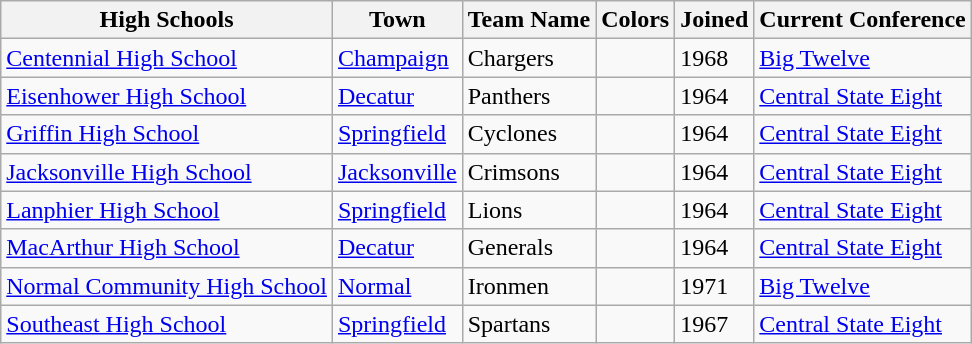<table class="wikitable">
<tr>
<th>High Schools</th>
<th>Town</th>
<th>Team Name</th>
<th>Colors</th>
<th>Joined</th>
<th>Current Conference</th>
</tr>
<tr>
<td><a href='#'>Centennial High School</a></td>
<td><a href='#'>Champaign</a></td>
<td>Chargers</td>
<td> </td>
<td>1968</td>
<td><a href='#'>Big Twelve</a></td>
</tr>
<tr>
<td><a href='#'>Eisenhower High School</a></td>
<td><a href='#'>Decatur</a></td>
<td>Panthers</td>
<td> </td>
<td>1964</td>
<td><a href='#'>Central State Eight</a></td>
</tr>
<tr>
<td><a href='#'>Griffin High School</a></td>
<td><a href='#'>Springfield</a></td>
<td>Cyclones</td>
<td> </td>
<td>1964</td>
<td><a href='#'>Central State Eight</a></td>
</tr>
<tr>
<td><a href='#'>Jacksonville High School</a></td>
<td><a href='#'>Jacksonville</a></td>
<td>Crimsons</td>
<td> </td>
<td>1964</td>
<td><a href='#'>Central State Eight</a></td>
</tr>
<tr>
<td><a href='#'>Lanphier High School</a></td>
<td><a href='#'>Springfield</a></td>
<td>Lions</td>
<td> </td>
<td>1964</td>
<td><a href='#'>Central State Eight</a></td>
</tr>
<tr>
<td><a href='#'>MacArthur High School</a></td>
<td><a href='#'>Decatur</a></td>
<td>Generals</td>
<td> </td>
<td>1964</td>
<td><a href='#'>Central State Eight</a></td>
</tr>
<tr>
<td><a href='#'>Normal Community High School</a></td>
<td><a href='#'>Normal</a></td>
<td>Ironmen</td>
<td> </td>
<td>1971</td>
<td><a href='#'>Big Twelve</a></td>
</tr>
<tr>
<td><a href='#'>Southeast High School</a></td>
<td><a href='#'>Springfield</a></td>
<td>Spartans</td>
<td> </td>
<td>1967</td>
<td><a href='#'>Central State Eight</a></td>
</tr>
</table>
